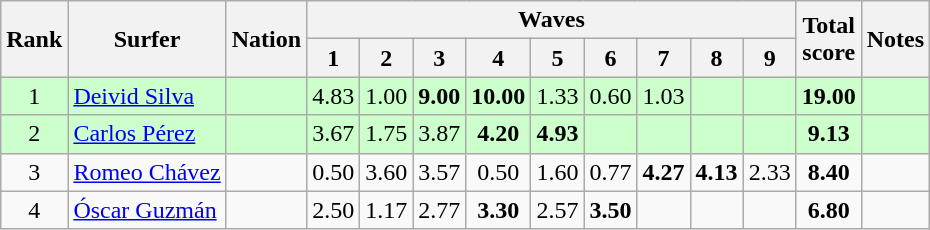<table class="wikitable sortable" style="text-align:center">
<tr>
<th rowspan=2>Rank</th>
<th rowspan=2>Surfer</th>
<th rowspan=2>Nation</th>
<th colspan=9>Waves</th>
<th rowspan=2>Total<br>score</th>
<th rowspan=2>Notes</th>
</tr>
<tr>
<th>1</th>
<th>2</th>
<th>3</th>
<th>4</th>
<th>5</th>
<th>6</th>
<th>7</th>
<th>8</th>
<th>9</th>
</tr>
<tr bgcolor=ccffcc>
<td>1</td>
<td align=left><a href='#'>Deivid Silva</a></td>
<td align=left></td>
<td>4.83</td>
<td>1.00</td>
<td><strong>9.00</strong></td>
<td><strong>10.00</strong></td>
<td>1.33</td>
<td>0.60</td>
<td>1.03</td>
<td></td>
<td></td>
<td><strong>19.00</strong></td>
<td></td>
</tr>
<tr bgcolor=ccffcc>
<td>2</td>
<td align=left><a href='#'>Carlos Pérez</a></td>
<td align=left></td>
<td>3.67</td>
<td>1.75</td>
<td>3.87</td>
<td><strong>4.20</strong></td>
<td><strong>4.93</strong></td>
<td></td>
<td></td>
<td></td>
<td></td>
<td><strong>9.13</strong></td>
<td></td>
</tr>
<tr>
<td>3</td>
<td align=left><a href='#'>Romeo Chávez</a></td>
<td align=left></td>
<td>0.50</td>
<td>3.60</td>
<td>3.57</td>
<td>0.50</td>
<td>1.60</td>
<td>0.77</td>
<td><strong>4.27</strong></td>
<td><strong>4.13</strong></td>
<td>2.33</td>
<td><strong>8.40</strong></td>
<td></td>
</tr>
<tr>
<td>4</td>
<td align=left><a href='#'>Óscar Guzmán</a></td>
<td align=left></td>
<td>2.50</td>
<td>1.17</td>
<td>2.77</td>
<td><strong>3.30</strong></td>
<td>2.57</td>
<td><strong>3.50</strong></td>
<td></td>
<td></td>
<td></td>
<td><strong>6.80</strong></td>
<td></td>
</tr>
</table>
